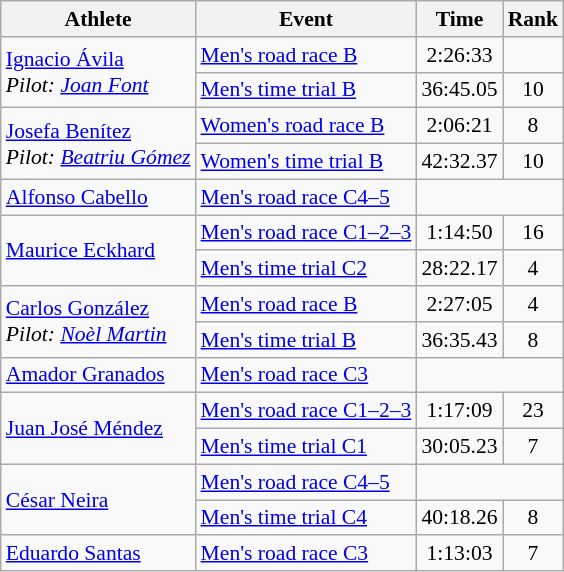<table class="wikitable" style="font-size:90%">
<tr>
<th>Athlete</th>
<th>Event</th>
<th>Time</th>
<th>Rank</th>
</tr>
<tr align=center>
<td align=left rowspan=2><a href='#'>Ignacio Ávila</a><br><em>Pilot: <a href='#'>Joan Font</a></em></td>
<td align=left><a href='#'>Men's road race B</a></td>
<td>2:26:33</td>
<td></td>
</tr>
<tr align=center>
<td align=left><a href='#'>Men's time trial B</a></td>
<td>36:45.05</td>
<td>10</td>
</tr>
<tr align=center>
<td align=left rowspan=2><a href='#'>Josefa Benítez</a><br><em>Pilot: <a href='#'>Beatriu Gómez</a></em></td>
<td align=left><a href='#'>Women's road race B</a></td>
<td>2:06:21</td>
<td>8</td>
</tr>
<tr align=center>
<td align=left><a href='#'>Women's time trial B</a></td>
<td>42:32.37</td>
<td>10</td>
</tr>
<tr align=center>
<td align=left><a href='#'>Alfonso Cabello</a></td>
<td align=left><a href='#'>Men's road race C4–5</a></td>
<td colspan=2></td>
</tr>
<tr align=center>
<td align=left rowspan=2><a href='#'>Maurice Eckhard</a></td>
<td align=left><a href='#'>Men's road race C1–2–3</a></td>
<td>1:14:50</td>
<td>16</td>
</tr>
<tr align=center>
<td align=left><a href='#'>Men's time trial C2</a></td>
<td>28:22.17</td>
<td>4</td>
</tr>
<tr align=center>
<td align=left rowspan=2><a href='#'>Carlos González</a><br><em>Pilot: <a href='#'>Noèl Martin</a></em></td>
<td align=left><a href='#'>Men's road race B</a></td>
<td>2:27:05</td>
<td>4</td>
</tr>
<tr align=center>
<td align=left><a href='#'>Men's time trial B</a></td>
<td>36:35.43</td>
<td>8</td>
</tr>
<tr align=center>
<td align=left><a href='#'>Amador Granados</a></td>
<td align=left><a href='#'>Men's road race C3</a></td>
<td colspan=2></td>
</tr>
<tr align=center>
<td align=left rowspan=2><a href='#'>Juan José Méndez</a></td>
<td align=left><a href='#'>Men's road race C1–2–3</a></td>
<td>1:17:09</td>
<td>23</td>
</tr>
<tr align=center>
<td align=left><a href='#'>Men's  time trial C1</a></td>
<td>30:05.23</td>
<td>7</td>
</tr>
<tr align=center>
<td align=left rowspan=2><a href='#'>César Neira</a></td>
<td align=left><a href='#'>Men's road race C4–5</a></td>
<td colspan=2></td>
</tr>
<tr align=center>
<td align=left><a href='#'>Men's  time trial C4</a></td>
<td>40:18.26</td>
<td>8</td>
</tr>
<tr align=center>
<td align=left><a href='#'>Eduardo Santas</a></td>
<td align=left><a href='#'>Men's road race C3</a></td>
<td>1:13:03</td>
<td>7</td>
</tr>
</table>
